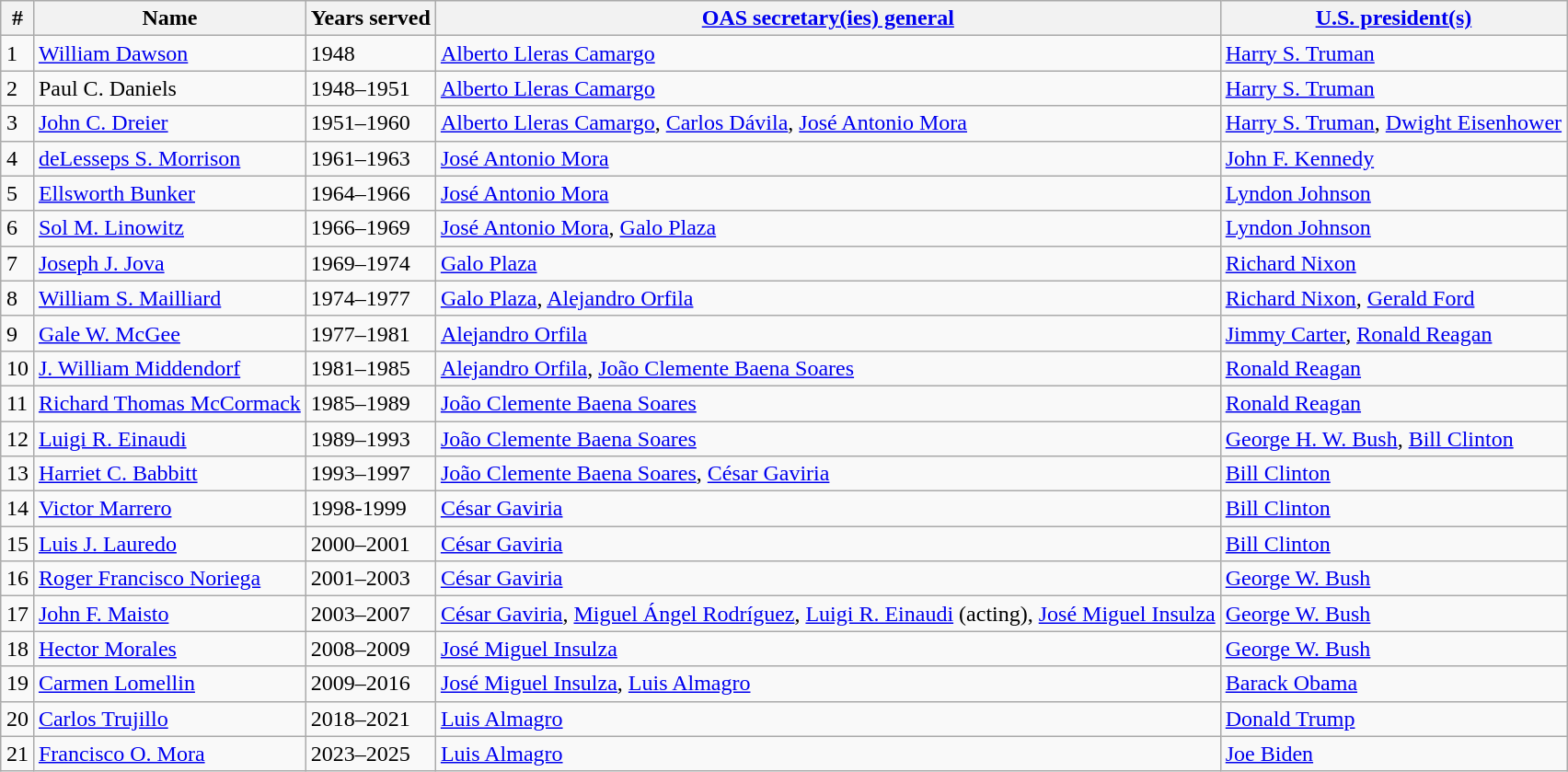<table class="wikitable" style="margin:1em auto;">
<tr>
<th>#</th>
<th>Name</th>
<th>Years served</th>
<th><a href='#'>OAS secretary(ies) general</a></th>
<th><a href='#'>U.S. president(s)</a></th>
</tr>
<tr>
<td>1</td>
<td><a href='#'>William Dawson</a></td>
<td>1948</td>
<td><a href='#'>Alberto Lleras Camargo</a></td>
<td><a href='#'>Harry S. Truman</a></td>
</tr>
<tr>
<td>2</td>
<td>Paul C. Daniels</td>
<td>1948–1951</td>
<td><a href='#'>Alberto Lleras Camargo</a></td>
<td><a href='#'>Harry S. Truman</a></td>
</tr>
<tr>
<td>3</td>
<td><a href='#'>John C. Dreier</a></td>
<td>1951–1960</td>
<td><a href='#'>Alberto Lleras Camargo</a>, <a href='#'>Carlos Dávila</a>, <a href='#'>José Antonio Mora</a></td>
<td><a href='#'>Harry S. Truman</a>, <a href='#'>Dwight Eisenhower</a></td>
</tr>
<tr>
<td>4</td>
<td><a href='#'>deLesseps S. Morrison</a></td>
<td>1961–1963</td>
<td><a href='#'>José Antonio Mora</a></td>
<td><a href='#'>John F. Kennedy</a></td>
</tr>
<tr>
<td>5</td>
<td><a href='#'>Ellsworth Bunker</a></td>
<td>1964–1966</td>
<td><a href='#'>José Antonio Mora</a></td>
<td><a href='#'>Lyndon Johnson</a></td>
</tr>
<tr>
<td>6</td>
<td><a href='#'>Sol M. Linowitz</a></td>
<td>1966–1969</td>
<td><a href='#'>José Antonio Mora</a>, <a href='#'>Galo Plaza</a></td>
<td><a href='#'>Lyndon Johnson</a></td>
</tr>
<tr>
<td>7</td>
<td><a href='#'>Joseph J. Jova</a></td>
<td>1969–1974</td>
<td><a href='#'>Galo Plaza</a></td>
<td><a href='#'>Richard Nixon</a></td>
</tr>
<tr>
<td>8</td>
<td><a href='#'>William S. Mailliard</a></td>
<td>1974–1977</td>
<td><a href='#'>Galo Plaza</a>, <a href='#'>Alejandro Orfila</a></td>
<td><a href='#'>Richard Nixon</a>, <a href='#'>Gerald Ford</a></td>
</tr>
<tr>
<td>9</td>
<td><a href='#'>Gale W. McGee</a></td>
<td>1977–1981</td>
<td><a href='#'>Alejandro Orfila</a></td>
<td><a href='#'>Jimmy Carter</a>, <a href='#'>Ronald Reagan</a></td>
</tr>
<tr>
<td>10</td>
<td><a href='#'>J. William Middendorf</a></td>
<td>1981–1985</td>
<td><a href='#'>Alejandro Orfila</a>, <a href='#'>João Clemente Baena Soares</a></td>
<td><a href='#'>Ronald Reagan</a></td>
</tr>
<tr>
<td>11</td>
<td><a href='#'>Richard Thomas McCormack</a></td>
<td>1985–1989</td>
<td><a href='#'>João Clemente Baena Soares</a></td>
<td><a href='#'>Ronald Reagan</a></td>
</tr>
<tr>
<td>12</td>
<td><a href='#'>Luigi R. Einaudi</a></td>
<td>1989–1993</td>
<td><a href='#'>João Clemente Baena Soares</a></td>
<td><a href='#'>George H. W. Bush</a>, <a href='#'>Bill Clinton</a></td>
</tr>
<tr>
<td>13</td>
<td><a href='#'>Harriet C. Babbitt</a></td>
<td>1993–1997</td>
<td><a href='#'>João Clemente Baena Soares</a>, <a href='#'>César Gaviria</a></td>
<td><a href='#'>Bill Clinton</a></td>
</tr>
<tr>
<td>14</td>
<td><a href='#'>Victor Marrero</a></td>
<td>1998-1999</td>
<td><a href='#'>César Gaviria</a></td>
<td><a href='#'>Bill Clinton</a></td>
</tr>
<tr>
<td>15</td>
<td><a href='#'>Luis J. Lauredo</a></td>
<td>2000–2001</td>
<td><a href='#'>César Gaviria</a></td>
<td><a href='#'>Bill Clinton</a></td>
</tr>
<tr>
<td>16</td>
<td><a href='#'>Roger Francisco Noriega</a></td>
<td>2001–2003</td>
<td><a href='#'>César Gaviria</a></td>
<td><a href='#'>George W. Bush</a></td>
</tr>
<tr>
<td>17</td>
<td><a href='#'>John F. Maisto</a></td>
<td>2003–2007</td>
<td><a href='#'>César Gaviria</a>, <a href='#'>Miguel Ángel Rodríguez</a>, <a href='#'>Luigi R. Einaudi</a> (acting), <a href='#'>José Miguel Insulza</a></td>
<td><a href='#'>George W. Bush</a></td>
</tr>
<tr>
<td>18</td>
<td><a href='#'>Hector Morales</a></td>
<td>2008–2009</td>
<td><a href='#'>José Miguel Insulza</a></td>
<td><a href='#'>George W. Bush</a></td>
</tr>
<tr>
<td>19</td>
<td><a href='#'>Carmen Lomellin</a></td>
<td>2009–2016</td>
<td><a href='#'>José Miguel Insulza</a>, <a href='#'>Luis Almagro</a></td>
<td><a href='#'>Barack Obama</a></td>
</tr>
<tr>
<td>20</td>
<td><a href='#'>Carlos Trujillo</a></td>
<td>2018–2021</td>
<td><a href='#'>Luis Almagro</a></td>
<td><a href='#'>Donald Trump</a></td>
</tr>
<tr>
<td>21</td>
<td><a href='#'>Francisco O. Mora</a></td>
<td>2023–2025</td>
<td><a href='#'>Luis Almagro</a></td>
<td><a href='#'>Joe Biden</a></td>
</tr>
</table>
